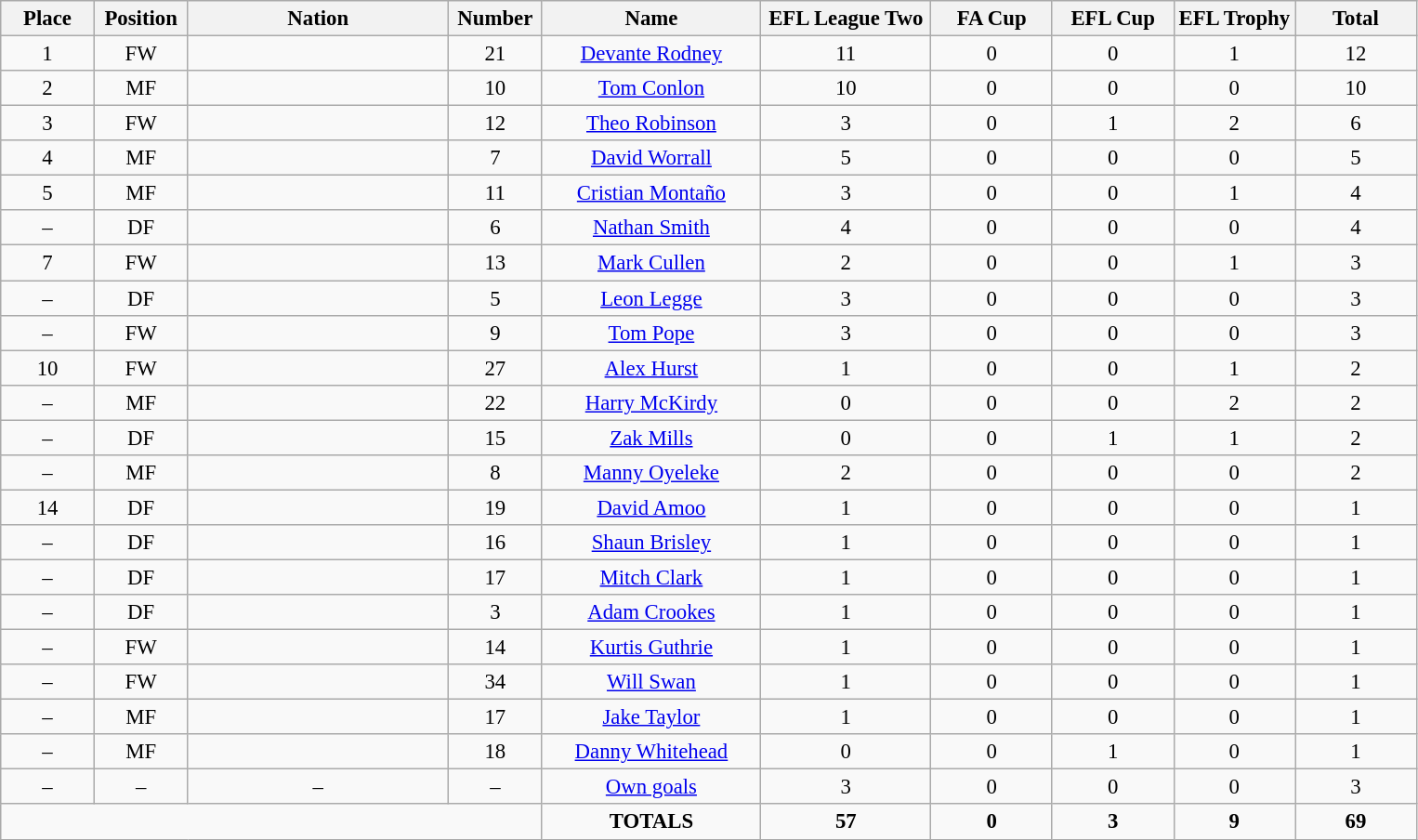<table class="wikitable" style="font-size: 95%; text-align: center;">
<tr>
<th width=60>Place</th>
<th width=60>Position</th>
<th width=180>Nation</th>
<th width=60>Number</th>
<th width=150>Name</th>
<th width=115>EFL League Two</th>
<th width=80>FA Cup</th>
<th width=80>EFL Cup</th>
<th width=80>EFL Trophy</th>
<th width=80>Total</th>
</tr>
<tr>
<td>1</td>
<td>FW</td>
<td></td>
<td>21</td>
<td><a href='#'>Devante Rodney</a></td>
<td>11</td>
<td>0</td>
<td>0</td>
<td>1</td>
<td>12</td>
</tr>
<tr>
<td>2</td>
<td>MF</td>
<td></td>
<td>10</td>
<td><a href='#'>Tom Conlon</a></td>
<td>10</td>
<td>0</td>
<td>0</td>
<td>0</td>
<td>10</td>
</tr>
<tr>
<td>3</td>
<td>FW</td>
<td></td>
<td>12</td>
<td><a href='#'>Theo Robinson</a></td>
<td>3</td>
<td>0</td>
<td>1</td>
<td>2</td>
<td>6</td>
</tr>
<tr>
<td>4</td>
<td>MF</td>
<td></td>
<td>7</td>
<td><a href='#'>David Worrall</a></td>
<td>5</td>
<td>0</td>
<td>0</td>
<td>0</td>
<td>5</td>
</tr>
<tr>
<td>5</td>
<td>MF</td>
<td></td>
<td>11</td>
<td><a href='#'>Cristian Montaño</a></td>
<td>3</td>
<td>0</td>
<td>0</td>
<td>1</td>
<td>4</td>
</tr>
<tr>
<td>–</td>
<td>DF</td>
<td></td>
<td>6</td>
<td><a href='#'>Nathan Smith</a></td>
<td>4</td>
<td>0</td>
<td>0</td>
<td>0</td>
<td>4</td>
</tr>
<tr>
<td>7</td>
<td>FW</td>
<td></td>
<td>13</td>
<td><a href='#'>Mark Cullen</a></td>
<td>2</td>
<td>0</td>
<td>0</td>
<td>1</td>
<td>3</td>
</tr>
<tr>
<td>–</td>
<td>DF</td>
<td></td>
<td>5</td>
<td><a href='#'>Leon Legge</a></td>
<td>3</td>
<td>0</td>
<td>0</td>
<td>0</td>
<td>3</td>
</tr>
<tr>
<td>–</td>
<td>FW</td>
<td></td>
<td>9</td>
<td><a href='#'>Tom Pope</a></td>
<td>3</td>
<td>0</td>
<td>0</td>
<td>0</td>
<td>3</td>
</tr>
<tr>
<td>10</td>
<td>FW</td>
<td></td>
<td>27</td>
<td><a href='#'>Alex Hurst</a></td>
<td>1</td>
<td>0</td>
<td>0</td>
<td>1</td>
<td>2</td>
</tr>
<tr>
<td>–</td>
<td>MF</td>
<td></td>
<td>22</td>
<td><a href='#'>Harry McKirdy</a></td>
<td>0</td>
<td>0</td>
<td>0</td>
<td>2</td>
<td>2</td>
</tr>
<tr>
<td>–</td>
<td>DF</td>
<td></td>
<td>15</td>
<td><a href='#'>Zak Mills</a></td>
<td>0</td>
<td>0</td>
<td>1</td>
<td>1</td>
<td>2</td>
</tr>
<tr>
<td>–</td>
<td>MF</td>
<td></td>
<td>8</td>
<td><a href='#'>Manny Oyeleke</a></td>
<td>2</td>
<td>0</td>
<td>0</td>
<td>0</td>
<td>2</td>
</tr>
<tr>
<td>14</td>
<td>DF</td>
<td></td>
<td>19</td>
<td><a href='#'>David Amoo</a></td>
<td>1</td>
<td>0</td>
<td>0</td>
<td>0</td>
<td>1</td>
</tr>
<tr>
<td>–</td>
<td>DF</td>
<td></td>
<td>16</td>
<td><a href='#'>Shaun Brisley</a></td>
<td>1</td>
<td>0</td>
<td>0</td>
<td>0</td>
<td>1</td>
</tr>
<tr>
<td>–</td>
<td>DF</td>
<td></td>
<td>17</td>
<td><a href='#'>Mitch Clark</a></td>
<td>1</td>
<td>0</td>
<td>0</td>
<td>0</td>
<td>1</td>
</tr>
<tr>
<td>–</td>
<td>DF</td>
<td></td>
<td>3</td>
<td><a href='#'>Adam Crookes</a></td>
<td>1</td>
<td>0</td>
<td>0</td>
<td>0</td>
<td>1</td>
</tr>
<tr>
<td>–</td>
<td>FW</td>
<td></td>
<td>14</td>
<td><a href='#'>Kurtis Guthrie</a></td>
<td>1</td>
<td>0</td>
<td>0</td>
<td>0</td>
<td>1</td>
</tr>
<tr>
<td>–</td>
<td>FW</td>
<td></td>
<td>34</td>
<td><a href='#'>Will Swan</a></td>
<td>1</td>
<td>0</td>
<td>0</td>
<td>0</td>
<td>1</td>
</tr>
<tr>
<td>–</td>
<td>MF</td>
<td></td>
<td>17</td>
<td><a href='#'>Jake Taylor</a></td>
<td>1</td>
<td>0</td>
<td>0</td>
<td>0</td>
<td>1</td>
</tr>
<tr>
<td>–</td>
<td>MF</td>
<td></td>
<td>18</td>
<td><a href='#'>Danny Whitehead</a></td>
<td>0</td>
<td>0</td>
<td>1</td>
<td>0</td>
<td>1</td>
</tr>
<tr>
<td>–</td>
<td>–</td>
<td>–</td>
<td>–</td>
<td><a href='#'>Own goals</a></td>
<td>3</td>
<td>0</td>
<td>0</td>
<td>0</td>
<td>3</td>
</tr>
<tr>
<td colspan="4"></td>
<td><strong>TOTALS</strong></td>
<td><strong>57</strong></td>
<td><strong>0</strong></td>
<td><strong>3</strong></td>
<td><strong>9</strong></td>
<td><strong>69</strong></td>
</tr>
</table>
